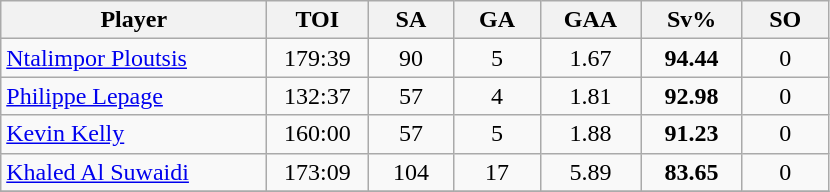<table class="wikitable sortable" style="text-align:center;">
<tr>
<th width="170px">Player</th>
<th width="60px">TOI</th>
<th width="50px">SA</th>
<th width="50px">GA</th>
<th width="60px">GAA</th>
<th width="60px">Sv%</th>
<th width="50px">SO</th>
</tr>
<tr>
<td style="text-align:left;"> <a href='#'>Ntalimpor Ploutsis</a></td>
<td>179:39</td>
<td>90</td>
<td>5</td>
<td>1.67</td>
<td><strong>94.44</strong></td>
<td>0</td>
</tr>
<tr>
<td style="text-align:left;"> <a href='#'>Philippe Lepage</a></td>
<td>132:37</td>
<td>57</td>
<td>4</td>
<td>1.81</td>
<td><strong>92.98</strong></td>
<td>0</td>
</tr>
<tr>
<td style="text-align:left;"> <a href='#'>Kevin Kelly</a></td>
<td>160:00</td>
<td>57</td>
<td>5</td>
<td>1.88</td>
<td><strong>91.23</strong></td>
<td>0</td>
</tr>
<tr>
<td style="text-align:left;"> <a href='#'>Khaled Al Suwaidi</a></td>
<td>173:09</td>
<td>104</td>
<td>17</td>
<td>5.89</td>
<td><strong>83.65</strong></td>
<td>0</td>
</tr>
<tr>
</tr>
</table>
